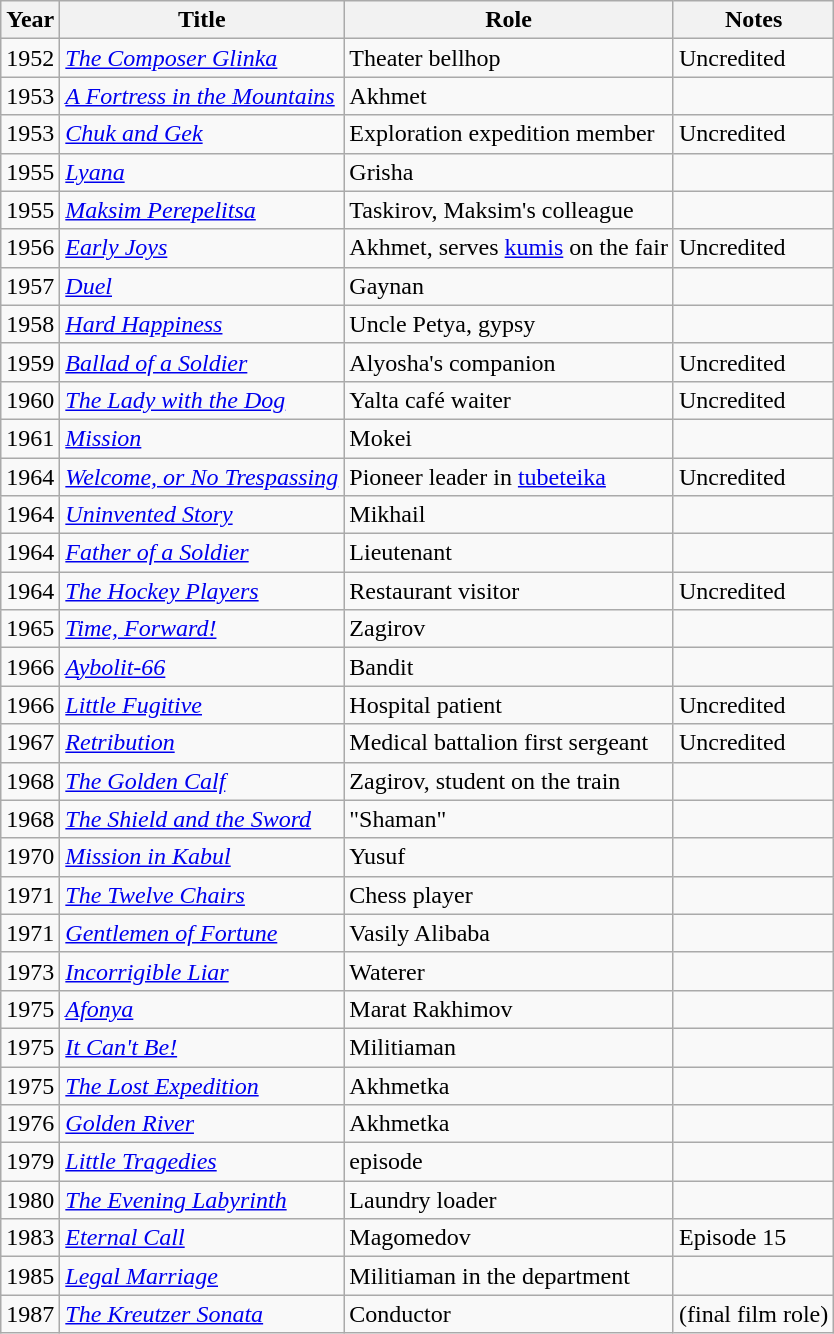<table class="wikitable sortable">
<tr>
<th>Year</th>
<th>Title</th>
<th>Role</th>
<th class="unsortable">Notes</th>
</tr>
<tr>
<td>1952</td>
<td><em><a href='#'>The Composer Glinka</a></em></td>
<td>Theater bellhop</td>
<td>Uncredited</td>
</tr>
<tr>
<td>1953</td>
<td><em><a href='#'>A Fortress in the Mountains</a></em></td>
<td>Akhmet</td>
<td></td>
</tr>
<tr>
<td>1953</td>
<td><em><a href='#'>Chuk and Gek</a></em></td>
<td>Exploration expedition member</td>
<td>Uncredited</td>
</tr>
<tr>
<td>1955</td>
<td><em><a href='#'>Lyana</a></em></td>
<td>Grisha</td>
<td></td>
</tr>
<tr>
<td>1955</td>
<td><em><a href='#'>Maksim Perepelitsa</a></em></td>
<td>Taskirov, Maksim's colleague</td>
<td></td>
</tr>
<tr>
<td>1956</td>
<td><em><a href='#'>Early Joys</a></em></td>
<td>Akhmet, serves <a href='#'>kumis</a> on the fair</td>
<td>Uncredited</td>
</tr>
<tr>
<td>1957</td>
<td><em><a href='#'>Duel</a></em></td>
<td>Gaynan</td>
<td></td>
</tr>
<tr>
<td>1958</td>
<td><em><a href='#'>Hard Happiness</a></em></td>
<td>Uncle Petya, gypsy</td>
<td></td>
</tr>
<tr>
<td>1959</td>
<td><em><a href='#'>Ballad of a Soldier</a></em></td>
<td>Alyosha's companion</td>
<td>Uncredited</td>
</tr>
<tr>
<td>1960</td>
<td><em><a href='#'>The Lady with the Dog</a></em></td>
<td>Yalta café waiter</td>
<td>Uncredited</td>
</tr>
<tr>
<td>1961</td>
<td><em><a href='#'>Mission</a></em></td>
<td>Mokei</td>
<td></td>
</tr>
<tr>
<td>1964</td>
<td><em><a href='#'>Welcome, or No Trespassing</a></em></td>
<td>Pioneer leader in <a href='#'>tubeteika</a></td>
<td>Uncredited</td>
</tr>
<tr>
<td>1964</td>
<td><em><a href='#'>Uninvented Story</a></em></td>
<td>Mikhail</td>
<td></td>
</tr>
<tr>
<td>1964</td>
<td><em><a href='#'>Father of a Soldier</a></em></td>
<td>Lieutenant</td>
<td></td>
</tr>
<tr>
<td>1964</td>
<td><em><a href='#'>The Hockey Players</a></em></td>
<td>Restaurant visitor</td>
<td>Uncredited</td>
</tr>
<tr>
<td>1965</td>
<td><em><a href='#'>Time, Forward!</a></em></td>
<td>Zagirov</td>
<td></td>
</tr>
<tr>
<td>1966</td>
<td><em><a href='#'>Aybolit-66</a></em></td>
<td>Bandit</td>
<td></td>
</tr>
<tr>
<td>1966</td>
<td><em><a href='#'>Little Fugitive</a></em></td>
<td>Hospital patient</td>
<td>Uncredited</td>
</tr>
<tr>
<td>1967</td>
<td><em><a href='#'>Retribution</a></em></td>
<td>Medical battalion first sergeant</td>
<td>Uncredited</td>
</tr>
<tr>
<td>1968</td>
<td><em><a href='#'>The Golden Calf</a></em></td>
<td>Zagirov, student on the train</td>
<td></td>
</tr>
<tr>
<td>1968</td>
<td><em><a href='#'>The Shield and the Sword</a></em></td>
<td>"Shaman"</td>
<td></td>
</tr>
<tr>
<td>1970</td>
<td><em><a href='#'>Mission in Kabul</a></em></td>
<td>Yusuf</td>
<td></td>
</tr>
<tr>
<td>1971</td>
<td><em><a href='#'>The Twelve Chairs</a></em></td>
<td>Chess player</td>
<td></td>
</tr>
<tr>
<td>1971</td>
<td><em><a href='#'>Gentlemen of Fortune</a></em></td>
<td>Vasily Alibaba</td>
<td></td>
</tr>
<tr>
<td>1973</td>
<td><em><a href='#'>Incorrigible Liar</a></em></td>
<td>Waterer</td>
<td></td>
</tr>
<tr>
<td>1975</td>
<td><em><a href='#'>Afonya</a></em></td>
<td>Marat Rakhimov</td>
<td></td>
</tr>
<tr>
<td>1975</td>
<td><em><a href='#'>It Can't Be!</a></em></td>
<td>Militiaman</td>
<td></td>
</tr>
<tr>
<td>1975</td>
<td><em><a href='#'>The Lost Expedition</a></em></td>
<td>Akhmetka</td>
<td></td>
</tr>
<tr>
<td>1976</td>
<td><em><a href='#'>Golden River</a></em></td>
<td>Akhmetka</td>
<td></td>
</tr>
<tr>
<td>1979</td>
<td><em><a href='#'>Little Tragedies</a></em></td>
<td>episode</td>
<td></td>
</tr>
<tr>
<td>1980</td>
<td><em><a href='#'>The Evening Labyrinth</a></em></td>
<td>Laundry loader</td>
<td></td>
</tr>
<tr>
<td>1983</td>
<td><em><a href='#'>Eternal Call</a></em></td>
<td>Magomedov</td>
<td>Episode 15</td>
</tr>
<tr>
<td>1985</td>
<td><em><a href='#'>Legal Marriage</a></em></td>
<td>Militiaman in the department</td>
<td></td>
</tr>
<tr>
<td>1987</td>
<td><em><a href='#'>The Kreutzer Sonata</a></em></td>
<td>Conductor</td>
<td>(final film role)</td>
</tr>
</table>
